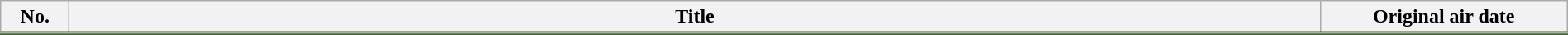<table class="plainrowheaders wikitable" style="width:100%; margin:auto; background:#FFF;">
<tr style="border-bottom: 3px solid #3E652F;">
<th style="width:3em;" >No.</th>
<th>Title</th>
<th style="width:12em;">Original air date</th>
</tr>
<tr>
</tr>
</table>
